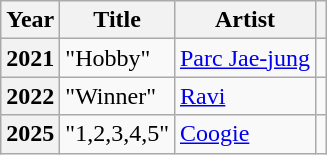<table class="wikitable plainrowheaders">
<tr>
<th scope="col">Year</th>
<th scope="col">Title</th>
<th scope="col">Artist</th>
<th scope="col" class="unsortable"></th>
</tr>
<tr>
<th scope="row">2021</th>
<td>"Hobby"</td>
<td><a href='#'>Parc Jae-jung</a></td>
<td style="text-align:center"></td>
</tr>
<tr>
<th scope="row">2022</th>
<td>"Winner"</td>
<td><a href='#'>Ravi</a></td>
<td style="text-align:center"></td>
</tr>
<tr>
<th scope="row">2025</th>
<td>"1,2,3,4,5"</td>
<td><a href='#'>Coogie</a></td>
<td style="text-align:center"></td>
</tr>
</table>
